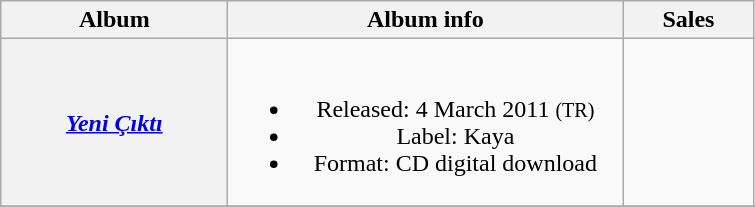<table class="wikitable plainrowheaders" style="text-align:center;" border="1">
<tr>
<th scope="col" style="width:9em;">Album</th>
<th scope="col" style="width:16em;">Album info</th>
<th scope="col" style="width:5em;">Sales</th>
</tr>
<tr>
<th scope="row"><em><a href='#'>Yeni Çıktı</a></em></th>
<td><br><ul><li>Released: 4 March 2011 <small>(TR)</small></li><li>Label: Kaya</li><li>Format: CD digital download</li></ul></td>
<td></td>
</tr>
<tr>
</tr>
</table>
